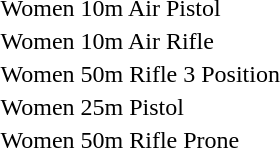<table>
<tr>
<td>Women 10m Air Pistol</td>
<td></td>
<td></td>
<td></td>
</tr>
<tr>
<td>Women 10m Air Rifle</td>
<td></td>
<td></td>
<td></td>
</tr>
<tr>
<td>Women 50m Rifle 3 Position</td>
<td></td>
<td></td>
<td></td>
</tr>
<tr>
<td>Women 25m Pistol</td>
<td></td>
<td></td>
<td></td>
</tr>
<tr>
<td>Women 50m Rifle Prone</td>
<td></td>
<td></td>
<td></td>
</tr>
</table>
